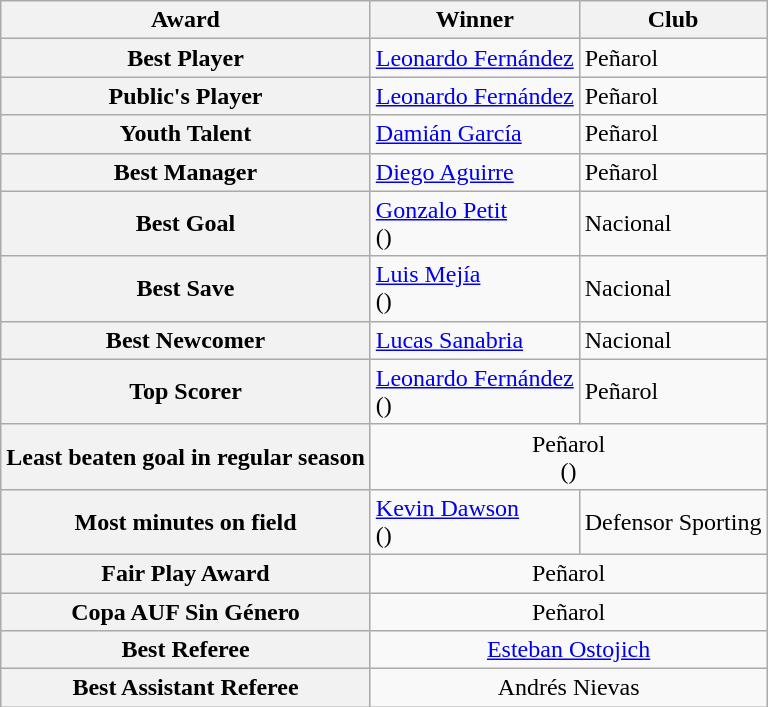<table class="wikitable">
<tr>
<th>Award</th>
<th>Winner</th>
<th>Club</th>
</tr>
<tr>
<th>Best Player</th>
<td> <a href='#'>Leonardo Fernández</a></td>
<td>Peñarol</td>
</tr>
<tr>
<th>Public's Player</th>
<td> <a href='#'>Leonardo Fernández</a></td>
<td>Peñarol</td>
</tr>
<tr>
<th>Youth Talent</th>
<td> <a href='#'>Damián García</a></td>
<td>Peñarol</td>
</tr>
<tr>
<th>Best Manager</th>
<td> <a href='#'>Diego Aguirre</a></td>
<td>Peñarol</td>
</tr>
<tr>
<th>Best Goal</th>
<td> <a href='#'>Gonzalo Petit</a><br>()</td>
<td>Nacional</td>
</tr>
<tr>
<th>Best Save</th>
<td> <a href='#'>Luis Mejía</a><br>()</td>
<td>Nacional</td>
</tr>
<tr>
<th>Best Newcomer</th>
<td> <a href='#'>Lucas Sanabria</a></td>
<td>Nacional</td>
</tr>
<tr>
<th>Top Scorer</th>
<td> <a href='#'>Leonardo Fernández</a><br>()</td>
<td>Peñarol</td>
</tr>
<tr>
<th>Least beaten goal in regular season</th>
<td colspan="2" align=center>Peñarol<br>()</td>
</tr>
<tr>
<th>Most minutes on field</th>
<td> <a href='#'>Kevin Dawson</a><br>()</td>
<td>Defensor Sporting</td>
</tr>
<tr>
<th>Fair Play Award</th>
<td colspan="2" align=center>Peñarol</td>
</tr>
<tr>
<th>Copa AUF Sin Género</th>
<td colspan="2" align=center>Peñarol</td>
</tr>
<tr>
<th>Best Referee</th>
<td colspan="2" align=center><a href='#'>Esteban Ostojich</a></td>
</tr>
<tr>
<th>Best Assistant Referee</th>
<td colspan="2" align=center>Andrés Nievas</td>
</tr>
</table>
